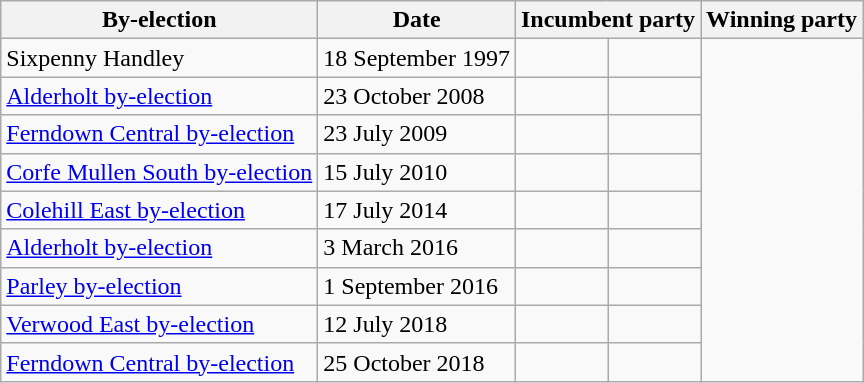<table class="wikitable">
<tr>
<th>By-election</th>
<th>Date</th>
<th colspan=2>Incumbent party</th>
<th colspan=2>Winning party</th>
</tr>
<tr bgcolor=>
<td>Sixpenny Handley</td>
<td>18 September 1997</td>
<td></td>
<td></td>
</tr>
<tr bgcolor=>
<td><a href='#'>Alderholt by-election</a></td>
<td>23 October 2008</td>
<td></td>
<td></td>
</tr>
<tr bgcolor=>
<td><a href='#'>Ferndown Central by-election</a></td>
<td>23 July 2009</td>
<td></td>
<td></td>
</tr>
<tr bgcolor=>
<td><a href='#'>Corfe Mullen South by-election</a></td>
<td>15 July 2010</td>
<td></td>
<td></td>
</tr>
<tr bgcolor=>
<td><a href='#'>Colehill East by-election</a></td>
<td>17 July 2014</td>
<td></td>
<td></td>
</tr>
<tr bgcolor=>
<td><a href='#'>Alderholt by-election</a></td>
<td>3 March 2016</td>
<td></td>
<td></td>
</tr>
<tr bgcolor=>
<td><a href='#'>Parley by-election</a></td>
<td>1 September 2016</td>
<td></td>
<td></td>
</tr>
<tr bgcolor=>
<td><a href='#'>Verwood East by-election</a></td>
<td>12 July 2018</td>
<td></td>
<td></td>
</tr>
<tr bgcolor=>
<td><a href='#'>Ferndown Central by-election</a></td>
<td>25 October 2018</td>
<td></td>
<td></td>
</tr>
</table>
